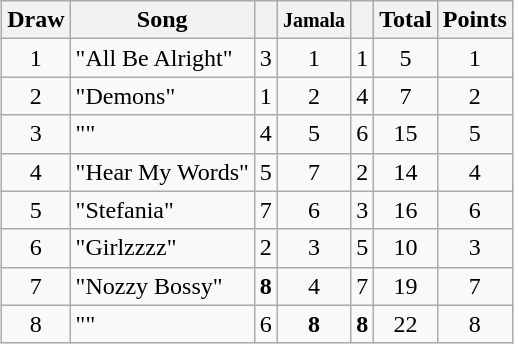<table class="wikitable collapsible" style="margin: 1em auto 1em auto; text-align:center;">
<tr>
<th scope="col">Draw</th>
<th scope="col">Song</th>
<th><small></small></th>
<th><small>Jamala</small></th>
<th><small></small></th>
<th>Total</th>
<th>Points</th>
</tr>
<tr>
<td>1</td>
<td align="left">"All Be Alright"</td>
<td>3</td>
<td>1</td>
<td>1</td>
<td>5</td>
<td>1</td>
</tr>
<tr>
<td>2</td>
<td align="left">"Demons"</td>
<td>1</td>
<td>2</td>
<td>4</td>
<td>7</td>
<td>2</td>
</tr>
<tr>
<td>3</td>
<td align="left">""</td>
<td>4</td>
<td>5</td>
<td>6</td>
<td>15</td>
<td>5</td>
</tr>
<tr>
<td>4</td>
<td align="left">"Hear My Words"</td>
<td>5</td>
<td>7</td>
<td>2</td>
<td>14</td>
<td>4</td>
</tr>
<tr>
<td>5</td>
<td align="left">"Stefania"</td>
<td>7</td>
<td>6</td>
<td>3</td>
<td>16</td>
<td>6</td>
</tr>
<tr>
<td>6</td>
<td align="left">"Girlzzzz"</td>
<td>2</td>
<td>3</td>
<td>5</td>
<td>10</td>
<td>3</td>
</tr>
<tr>
<td>7</td>
<td align="left">"Nozzy Bossy"</td>
<td><strong>8</strong></td>
<td>4</td>
<td>7</td>
<td>19</td>
<td>7</td>
</tr>
<tr>
<td>8</td>
<td align="left">""</td>
<td>6</td>
<td><strong>8</strong></td>
<td><strong>8</strong></td>
<td>22</td>
<td>8</td>
</tr>
</table>
